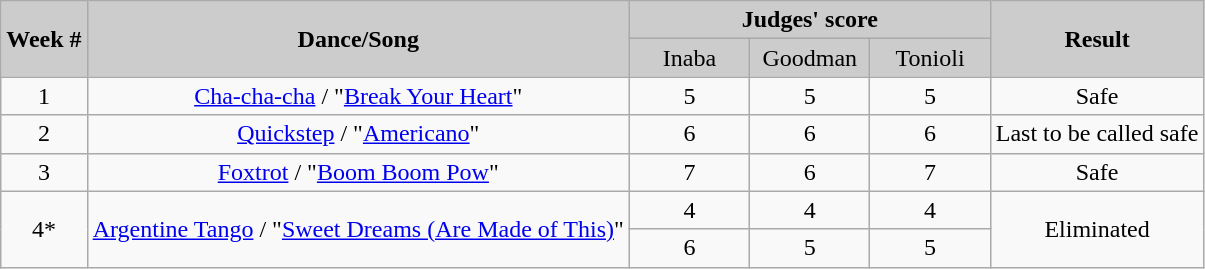<table class="wikitable" style="text-align:center">
<tr>
<th rowspan="2" style="background:#ccc;">Week #</th>
<th rowspan="2" style="background:#ccc;">Dance/Song</th>
<th colspan="3" style="background:#ccc;">Judges' score</th>
<th rowspan="2" style="background:#ccc;">Result</th>
</tr>
<tr style="background:#ccc;">
<td style="width:10%;">Inaba</td>
<td style="width:10%;">Goodman</td>
<td style="width:10%;">Tonioli</td>
</tr>
<tr>
<td>1</td>
<td><a href='#'>Cha-cha-cha</a> / "<a href='#'>Break Your Heart</a>"</td>
<td>5</td>
<td>5</td>
<td>5</td>
<td>Safe</td>
</tr>
<tr>
<td>2</td>
<td><a href='#'>Quickstep</a> / "<a href='#'>Americano</a>"</td>
<td>6</td>
<td>6</td>
<td>6</td>
<td>Last to be called safe</td>
</tr>
<tr>
<td>3</td>
<td><a href='#'>Foxtrot</a> / "<a href='#'>Boom Boom Pow</a>"</td>
<td>7</td>
<td>6</td>
<td>7</td>
<td>Safe</td>
</tr>
<tr>
<td rowspan="2">4*</td>
<td rowspan="2"><a href='#'>Argentine Tango</a> / "<a href='#'>Sweet Dreams (Are Made of This)</a>"</td>
<td>4</td>
<td>4</td>
<td>4</td>
<td rowspan="2">Eliminated</td>
</tr>
<tr>
<td>6</td>
<td>5</td>
<td>5</td>
</tr>
</table>
